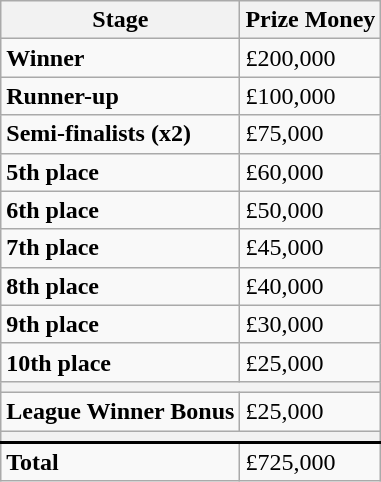<table class="wikitable">
<tr>
<th>Stage</th>
<th>Prize Money</th>
</tr>
<tr>
<td><strong>Winner</strong></td>
<td>£200,000</td>
</tr>
<tr>
<td><strong>Runner-up</strong></td>
<td>£100,000</td>
</tr>
<tr>
<td><strong>Semi-finalists (x2)</strong></td>
<td>£75,000</td>
</tr>
<tr>
<td><strong>5th place</strong></td>
<td>£60,000</td>
</tr>
<tr>
<td><strong>6th place</strong></td>
<td>£50,000</td>
</tr>
<tr>
<td><strong>7th place</strong></td>
<td>£45,000</td>
</tr>
<tr>
<td><strong>8th place</strong></td>
<td>£40,000</td>
</tr>
<tr>
<td><strong>9th place</strong></td>
<td>£30,000</td>
</tr>
<tr>
<td><strong>10th place</strong></td>
<td>£25,000</td>
</tr>
<tr>
<th colspan=3></th>
</tr>
<tr>
<td><strong>League Winner Bonus</strong></td>
<td>£25,000</td>
</tr>
<tr>
<th colspan=3></th>
</tr>
<tr style="border-top:2px solid black;">
<td><strong>Total</strong></td>
<td>£725,000</td>
</tr>
</table>
